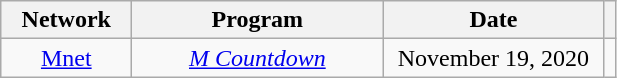<table class="wikitable" style="text-align:center">
<tr>
<th width="80">Network</th>
<th width="160">Program</th>
<th width="140">Date</th>
<th></th>
</tr>
<tr>
<td><a href='#'>Mnet</a></td>
<td><em><a href='#'>M Countdown</a></em></td>
<td>November 19, 2020</td>
<td></td>
</tr>
</table>
